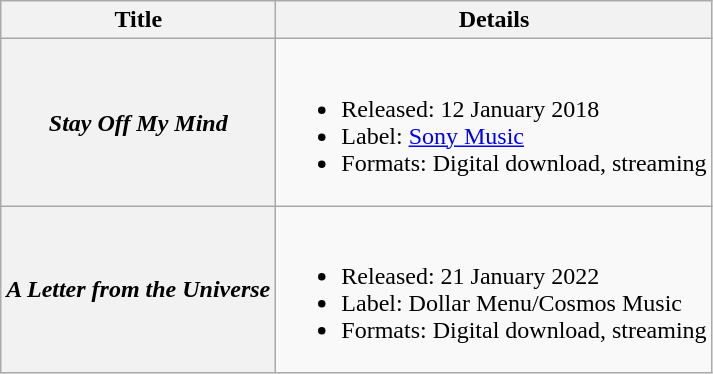<table class="wikitable plainrowheaders" style="text-align:center;">
<tr>
<th scope="col">Title</th>
<th scope="col">Details</th>
</tr>
<tr>
<th scope="row"><em>Stay Off My Mind</em></th>
<td style="text-align:left;"><br><ul><li>Released: 12 January 2018</li><li>Label: <a href='#'>Sony Music</a></li><li>Formats: Digital download, streaming</li></ul></td>
</tr>
<tr>
<th scope="row"><em>A Letter from the Universe</em></th>
<td style="text-align:left;"><br><ul><li>Released: 21 January 2022</li><li>Label: Dollar Menu/Cosmos Music</li><li>Formats: Digital download, streaming</li></ul></td>
</tr>
</table>
